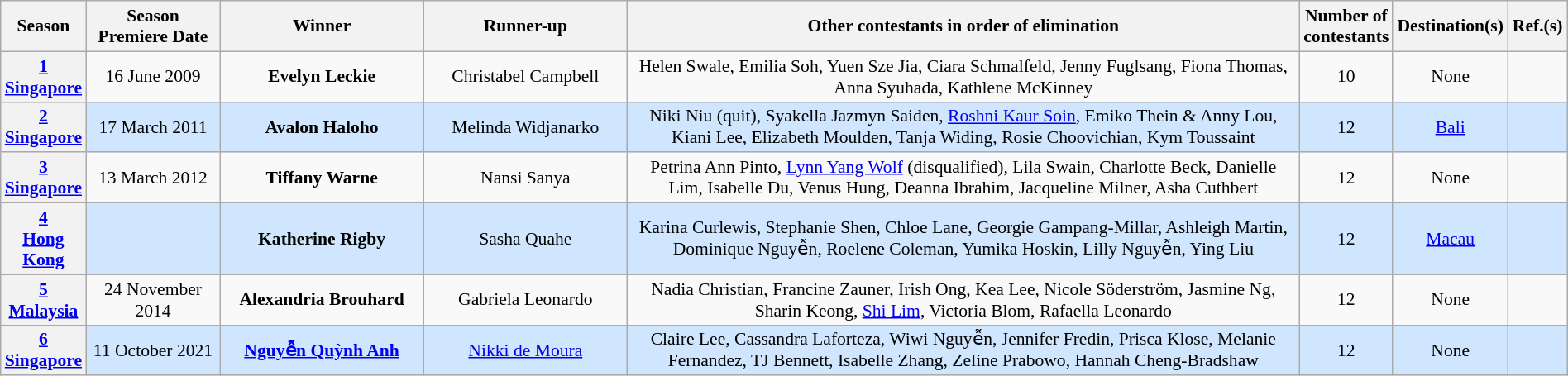<table class="wikitable" style="font-size:90%; width:100%; text-align: center">
<tr>
<th style="width:3%;">Season</th>
<th style="width:9%;">Season Premiere Date</th>
<th width=14%>Winner</th>
<th width=14%>Runner-up</th>
<th style="width:48%;">Other contestants in order of elimination</th>
<th style="width:4%;">Number of contestants</th>
<th style="width:4%;">Destination(s)</th>
<th style="width:4%;">Ref.(s)</th>
</tr>
<tr>
<th><a href='#'>1</a><br><a href='#'>Singapore</a></th>
<td>16 June 2009</td>
<td><strong>Evelyn Leckie</strong></td>
<td>Christabel Campbell</td>
<td>Helen Swale, Emilia Soh, Yuen Sze Jia, Ciara Schmalfeld, Jenny Fuglsang, Fiona Thomas, Anna Syuhada, Kathlene McKinney</td>
<td>10</td>
<td>None</td>
<td></td>
</tr>
<tr style="background: #D0E6FF;">
<th><a href='#'>2</a><br><a href='#'>Singapore</a></th>
<td>17 March 2011</td>
<td><strong>Avalon Haloho</strong></td>
<td>Melinda Widjanarko</td>
<td>Niki Niu (quit), Syakella Jazmyn Saiden, <a href='#'>Roshni Kaur Soin</a>, Emiko Thein & Anny Lou, Kiani Lee, Elizabeth Moulden, Tanja Widing, Rosie Choovichian, Kym Toussaint</td>
<td>12</td>
<td><a href='#'>Bali</a></td>
<td></td>
</tr>
<tr>
<th><a href='#'>3</a><br><a href='#'>Singapore</a></th>
<td>13 March 2012</td>
<td><strong>Tiffany Warne</strong></td>
<td>Nansi Sanya</td>
<td>Petrina Ann Pinto, <a href='#'>Lynn Yang Wolf</a> (disqualified), Lila Swain, Charlotte Beck, Danielle Lim, Isabelle Du, Venus Hung, Deanna Ibrahim, Jacqueline Milner, Asha Cuthbert</td>
<td>12</td>
<td>None</td>
<td></td>
</tr>
<tr style="background: #D0E6FF;">
<th><a href='#'>4</a><br><a href='#'>Hong Kong</a></th>
<td></td>
<td><strong>Katherine Rigby</strong></td>
<td>Sasha Quahe</td>
<td>Karina Curlewis, Stephanie Shen, Chloe Lane, Georgie Gampang-Millar, Ashleigh Martin, Dominique Nguyễn, Roelene Coleman, Yumika Hoskin, Lilly Nguyễn, Ying Liu</td>
<td>12</td>
<td><a href='#'>Macau</a></td>
<td></td>
</tr>
<tr>
<th><a href='#'>5</a><br><a href='#'>Malaysia</a></th>
<td>24 November 2014</td>
<td><strong>Alexandria Brouhard</strong></td>
<td>Gabriela Leonardo</td>
<td>Nadia Christian, Francine Zauner, Irish Ong, Kea Lee, Nicole Söderström, Jasmine Ng, Sharin Keong, <a href='#'>Shi Lim</a>, Victoria Blom, Rafaella Leonardo</td>
<td>12</td>
<td>None</td>
<td></td>
</tr>
<tr style="background: #D0E6FF;">
<th><a href='#'>6</a><br><a href='#'>Singapore</a></th>
<td>11 October 2021</td>
<td><strong><a href='#'>Nguyễn Quỳnh Anh</a></strong></td>
<td><a href='#'>Nikki de Moura</a></td>
<td>Claire Lee, Cassandra Laforteza, Wiwi Nguyễn, Jennifer Fredin, Prisca Klose, Melanie Fernandez, TJ Bennett, Isabelle Zhang, Zeline Prabowo, Hannah Cheng-Bradshaw</td>
<td>12</td>
<td>None</td>
<td></td>
</tr>
</table>
